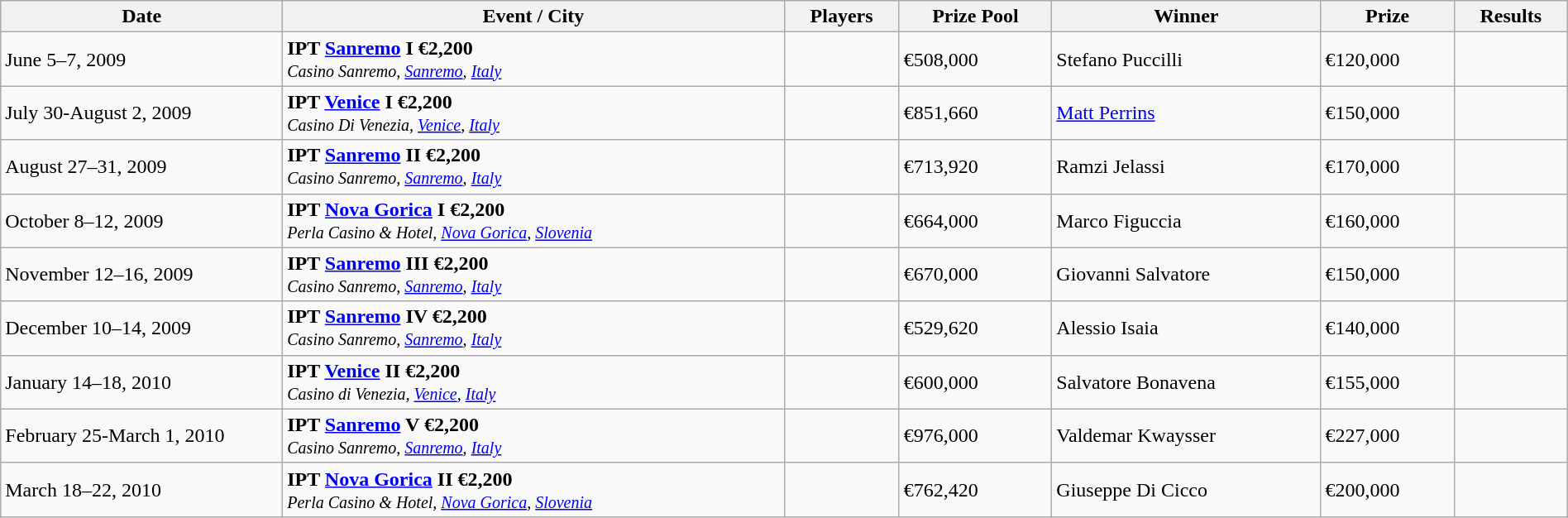<table class="wikitable" width="100%">
<tr>
<th width="18%">Date</th>
<th !width="16%">Event / City</th>
<th !width="11%">Players</th>
<th !width="12%">Prize Pool</th>
<th !width="18%">Winner</th>
<th !width="12%">Prize</th>
<th !width="11%">Results</th>
</tr>
<tr>
<td>June 5–7, 2009</td>
<td> <strong>IPT <a href='#'>Sanremo</a> I €2,200</strong><br><small><em>Casino Sanremo, <a href='#'>Sanremo</a>, <a href='#'>Italy</a></em></small></td>
<td></td>
<td>€508,000</td>
<td> Stefano Puccilli</td>
<td>€120,000</td>
<td></td>
</tr>
<tr>
<td>July 30-August 2, 2009</td>
<td> <strong>IPT <a href='#'>Venice</a> I €2,200</strong><br><small><em>Casino Di Venezia, <a href='#'>Venice</a>, <a href='#'>Italy</a></em></small></td>
<td></td>
<td>€851,660</td>
<td> <a href='#'>Matt Perrins</a></td>
<td>€150,000</td>
<td></td>
</tr>
<tr>
<td>August 27–31, 2009</td>
<td> <strong>IPT <a href='#'>Sanremo</a> II €2,200</strong><br><small><em>Casino Sanremo, <a href='#'>Sanremo</a>, <a href='#'>Italy</a></em></small></td>
<td></td>
<td>€713,920</td>
<td> Ramzi Jelassi</td>
<td>€170,000</td>
<td></td>
</tr>
<tr>
<td>October 8–12, 2009</td>
<td> <strong>IPT <a href='#'>Nova Gorica</a> I €2,200</strong><br><small><em>Perla Casino & Hotel, <a href='#'>Nova Gorica</a>, <a href='#'>Slovenia</a></em></small></td>
<td></td>
<td>€664,000</td>
<td> Marco Figuccia</td>
<td>€160,000</td>
<td></td>
</tr>
<tr>
<td>November 12–16, 2009</td>
<td> <strong>IPT <a href='#'>Sanremo</a> III €2,200</strong><br><small><em>Casino Sanremo, <a href='#'>Sanremo</a>, <a href='#'>Italy</a></em></small></td>
<td></td>
<td>€670,000</td>
<td> Giovanni Salvatore</td>
<td>€150,000</td>
<td></td>
</tr>
<tr>
<td>December 10–14, 2009</td>
<td> <strong>IPT <a href='#'>Sanremo</a> IV €2,200</strong><br><small><em>Casino Sanremo, <a href='#'>Sanremo</a>, <a href='#'>Italy</a></em></small></td>
<td></td>
<td>€529,620</td>
<td> Alessio Isaia</td>
<td>€140,000</td>
<td></td>
</tr>
<tr>
<td>January 14–18, 2010</td>
<td> <strong>IPT <a href='#'>Venice</a> II €2,200</strong><br><small><em>Casino di Venezia, <a href='#'>Venice</a>, <a href='#'>Italy</a></em></small></td>
<td></td>
<td>€600,000</td>
<td> Salvatore Bonavena</td>
<td>€155,000</td>
<td></td>
</tr>
<tr>
<td>February 25-March 1, 2010</td>
<td> <strong>IPT <a href='#'>Sanremo</a> V €2,200</strong><br><small><em>Casino Sanremo, <a href='#'>Sanremo</a>, <a href='#'>Italy</a></em></small></td>
<td></td>
<td>€976,000</td>
<td> Valdemar Kwaysser</td>
<td>€227,000</td>
<td></td>
</tr>
<tr>
<td>March 18–22, 2010</td>
<td> <strong>IPT <a href='#'>Nova Gorica</a> II €2,200</strong><br><small><em>Perla Casino & Hotel, <a href='#'>Nova Gorica</a>, <a href='#'>Slovenia</a></em></small></td>
<td></td>
<td>€762,420</td>
<td> Giuseppe Di Cicco</td>
<td>€200,000</td>
<td></td>
</tr>
</table>
